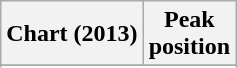<table class="wikitable sortable">
<tr>
<th>Chart (2013)</th>
<th>Peak<br>position</th>
</tr>
<tr>
</tr>
<tr>
</tr>
<tr>
</tr>
<tr>
</tr>
<tr>
</tr>
<tr>
</tr>
<tr>
</tr>
<tr>
</tr>
<tr>
</tr>
<tr>
</tr>
<tr>
</tr>
<tr>
</tr>
<tr>
</tr>
</table>
